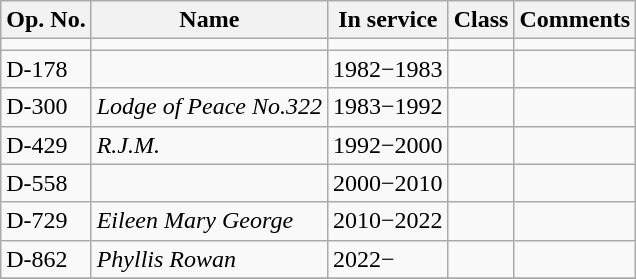<table class="wikitable">
<tr>
<th>Op. No.</th>
<th>Name</th>
<th>In service</th>
<th>Class</th>
<th>Comments</th>
</tr>
<tr>
<td></td>
<td></td>
<td></td>
<td></td>
<td></td>
</tr>
<tr>
<td>D-178</td>
<td></td>
<td>1982−1983</td>
<td></td>
</tr>
<tr>
<td>D-300</td>
<td><em>Lodge of Peace No.322</em></td>
<td>1983−1992</td>
<td></td>
<td></td>
</tr>
<tr>
<td>D-429</td>
<td><em>R.J.M.</em></td>
<td>1992−2000</td>
<td></td>
<td></td>
</tr>
<tr>
<td>D-558</td>
<td></td>
<td>2000−2010</td>
<td></td>
<td></td>
</tr>
<tr>
<td>D-729</td>
<td><em>Eileen Mary George</em></td>
<td>2010−2022</td>
<td></td>
<td></td>
</tr>
<tr>
<td>D-862</td>
<td><em>Phyllis Rowan</em></td>
<td>2022−</td>
<td></td>
<td></td>
</tr>
<tr>
</tr>
</table>
